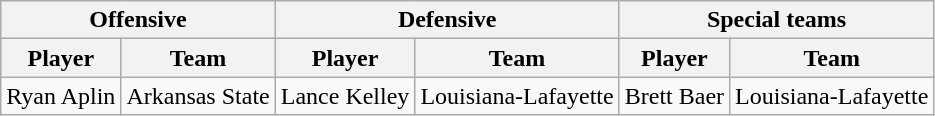<table class="wikitable">
<tr>
<th colspan="2">Offensive</th>
<th colspan="2">Defensive</th>
<th colspan="2">Special teams</th>
</tr>
<tr>
<th>Player</th>
<th>Team</th>
<th>Player</th>
<th>Team</th>
<th>Player</th>
<th>Team</th>
</tr>
<tr>
<td>Ryan Aplin</td>
<td>Arkansas State</td>
<td>Lance Kelley</td>
<td>Louisiana-Lafayette</td>
<td>Brett Baer</td>
<td>Louisiana-Lafayette</td>
</tr>
</table>
